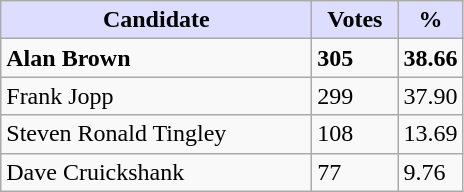<table class="wikitable">
<tr>
<th style="background:#ddf; width:200px;">Candidate</th>
<th style="background:#ddf; width:50px;">Votes</th>
<th style="background:#ddf; width:30px;">%</th>
</tr>
<tr>
<td><strong>Alan Brown</strong></td>
<td><strong>305</strong></td>
<td><strong>38.66</strong></td>
</tr>
<tr>
<td>Frank Jopp</td>
<td>299</td>
<td>37.90</td>
</tr>
<tr>
<td>Steven Ronald Tingley</td>
<td>108</td>
<td>13.69</td>
</tr>
<tr>
<td>Dave Cruickshank</td>
<td>77</td>
<td>9.76</td>
</tr>
</table>
